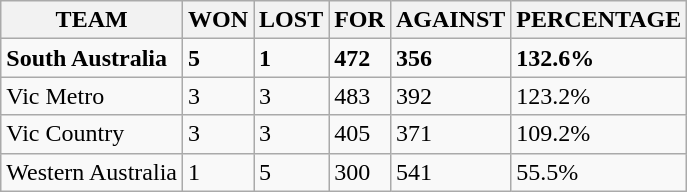<table class="wikitable">
<tr>
<th>TEAM</th>
<th>WON</th>
<th>LOST</th>
<th>FOR</th>
<th>AGAINST</th>
<th>PERCENTAGE</th>
</tr>
<tr>
<td><strong>South Australia</strong></td>
<td><strong>5</strong></td>
<td><strong>1</strong></td>
<td><strong>472</strong></td>
<td><strong>356</strong></td>
<td><strong>132.6%</strong></td>
</tr>
<tr>
<td>Vic Metro</td>
<td>3</td>
<td>3</td>
<td>483</td>
<td>392</td>
<td>123.2%</td>
</tr>
<tr>
<td>Vic Country</td>
<td>3</td>
<td>3</td>
<td>405</td>
<td>371</td>
<td>109.2%</td>
</tr>
<tr>
<td>Western Australia</td>
<td>1</td>
<td>5</td>
<td>300</td>
<td>541</td>
<td>55.5%</td>
</tr>
</table>
